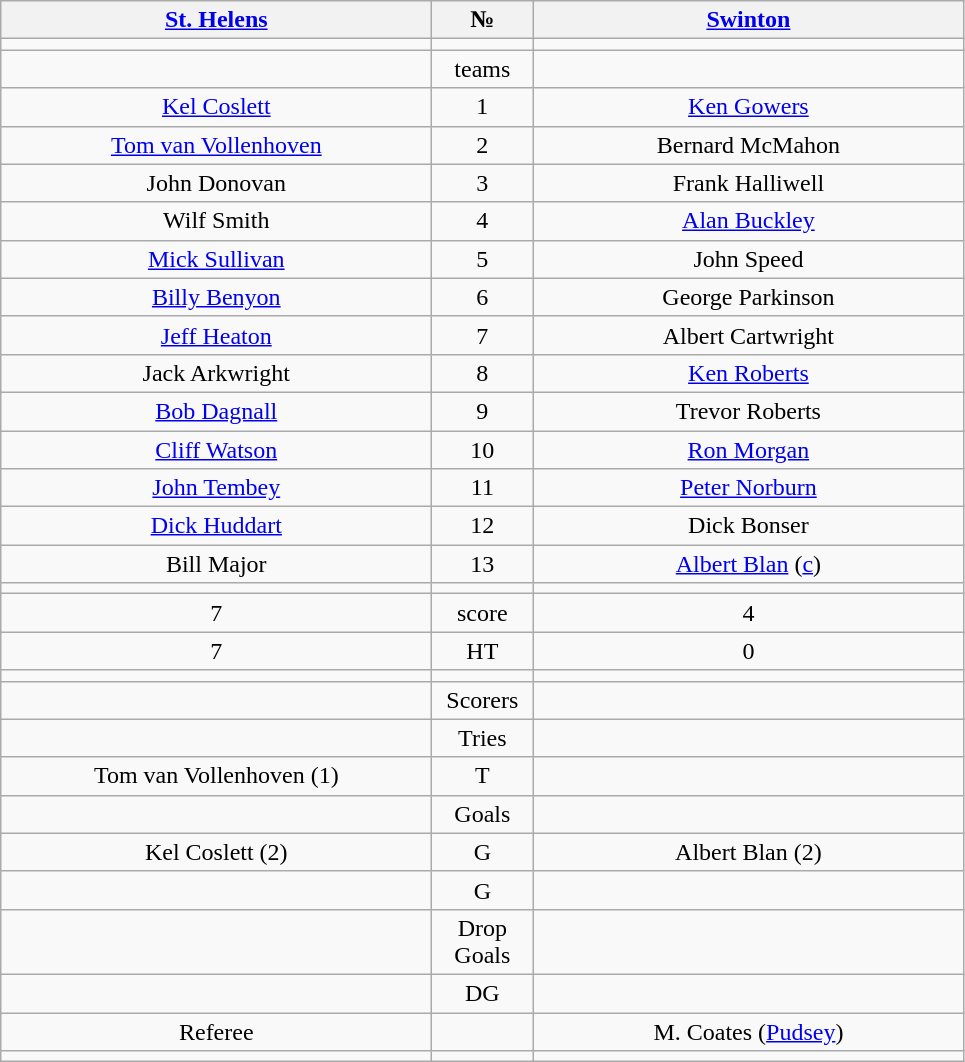<table class="wikitable" style="text-align:center;">
<tr>
<th width=280 abbr="St Helens"><a href='#'>St. Helens</a></th>
<th width=60 abbr="Number">№</th>
<th width=280 abbr="Swinton"><a href='#'>Swinton</a></th>
</tr>
<tr>
<td></td>
<td></td>
<td></td>
</tr>
<tr>
<td></td>
<td>teams</td>
<td></td>
</tr>
<tr>
<td><a href='#'>Kel Coslett</a></td>
<td>1</td>
<td><a href='#'>Ken Gowers</a></td>
</tr>
<tr>
<td><a href='#'>Tom van Vollenhoven</a></td>
<td>2</td>
<td>Bernard McMahon</td>
</tr>
<tr>
<td>John Donovan </td>
<td>3</td>
<td>Frank Halliwell</td>
</tr>
<tr>
<td>Wilf Smith </td>
<td>4</td>
<td><a href='#'>Alan Buckley</a></td>
</tr>
<tr>
<td><a href='#'>Mick Sullivan</a></td>
<td>5</td>
<td>John Speed</td>
</tr>
<tr>
<td><a href='#'>Billy Benyon</a></td>
<td>6</td>
<td>George Parkinson</td>
</tr>
<tr>
<td><a href='#'>Jeff Heaton</a></td>
<td>7</td>
<td>Albert Cartwright</td>
</tr>
<tr>
<td>Jack Arkwright </td>
<td>8</td>
<td><a href='#'>Ken Roberts</a></td>
</tr>
<tr>
<td><a href='#'>Bob Dagnall</a></td>
<td>9</td>
<td>Trevor Roberts</td>
</tr>
<tr>
<td><a href='#'>Cliff Watson</a></td>
<td>10</td>
<td><a href='#'>Ron Morgan</a></td>
</tr>
<tr>
<td><a href='#'>John Tembey</a></td>
<td>11</td>
<td><a href='#'>Peter Norburn</a></td>
</tr>
<tr>
<td><a href='#'>Dick Huddart</a></td>
<td>12</td>
<td>Dick Bonser</td>
</tr>
<tr>
<td>Bill Major </td>
<td>13</td>
<td><a href='#'>Albert Blan</a> (<a href='#'>c</a>)</td>
</tr>
<tr>
<td></td>
<td></td>
<td></td>
</tr>
<tr>
<td>7</td>
<td>score</td>
<td>4</td>
</tr>
<tr>
<td>7</td>
<td>HT</td>
<td>0</td>
</tr>
<tr>
<td></td>
<td></td>
<td></td>
</tr>
<tr>
<td></td>
<td>Scorers</td>
<td></td>
</tr>
<tr>
<td></td>
<td>Tries</td>
<td></td>
</tr>
<tr>
<td>Tom van Vollenhoven (1)</td>
<td>T</td>
<td></td>
</tr>
<tr>
<td></td>
<td>Goals</td>
<td></td>
</tr>
<tr>
<td>Kel Coslett (2)</td>
<td>G</td>
<td>Albert Blan (2)</td>
</tr>
<tr>
<td></td>
<td>G</td>
<td></td>
</tr>
<tr>
<td></td>
<td>Drop Goals</td>
<td></td>
</tr>
<tr>
<td></td>
<td>DG</td>
<td></td>
</tr>
<tr>
<td>Referee</td>
<td></td>
<td>M. Coates (<a href='#'>Pudsey</a>)</td>
</tr>
<tr>
<td></td>
<td></td>
<td></td>
</tr>
</table>
